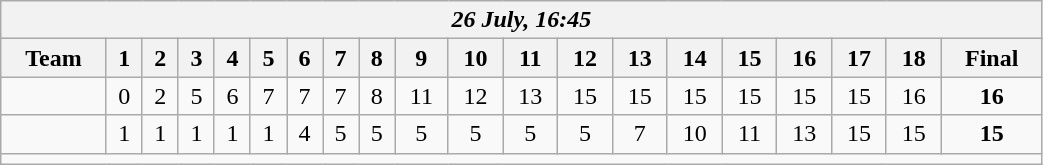<table class=wikitable style="text-align:center; width: 55%">
<tr>
<th colspan=20><em>26 July, 16:45</em></th>
</tr>
<tr>
<th>Team</th>
<th>1</th>
<th>2</th>
<th>3</th>
<th>4</th>
<th>5</th>
<th>6</th>
<th>7</th>
<th>8</th>
<th>9</th>
<th>10</th>
<th>11</th>
<th>12</th>
<th>13</th>
<th>14</th>
<th>15</th>
<th>16</th>
<th>17</th>
<th>18</th>
<th>Final</th>
</tr>
<tr>
<td align=left><strong></strong></td>
<td>0</td>
<td>2</td>
<td>5</td>
<td>6</td>
<td>7</td>
<td>7</td>
<td>7</td>
<td>8</td>
<td>11</td>
<td>12</td>
<td>13</td>
<td>15</td>
<td>15</td>
<td>15</td>
<td>15</td>
<td>15</td>
<td>15</td>
<td>16</td>
<td><strong>16</strong></td>
</tr>
<tr>
<td align=left></td>
<td>1</td>
<td>1</td>
<td>1</td>
<td>1</td>
<td>1</td>
<td>4</td>
<td>5</td>
<td>5</td>
<td>5</td>
<td>5</td>
<td>5</td>
<td>5</td>
<td>7</td>
<td>10</td>
<td>11</td>
<td>13</td>
<td>15</td>
<td>15</td>
<td><strong>15</strong></td>
</tr>
<tr>
<td colspan=20></td>
</tr>
</table>
